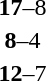<table style="text-align:center" width=500>
<tr>
<th width=30%></th>
<th width=10%></th>
<th width=30%></th>
<th width=10%></th>
</tr>
<tr>
<td align="right"><strong></strong></td>
<td><strong>17</strong>–8</td>
<td align="left"></td>
</tr>
<tr>
<td align="right"><strong></strong></td>
<td><strong>8</strong>–4</td>
<td align="left"></td>
</tr>
<tr>
<td align="right"><strong></strong></td>
<td><strong>12</strong>–7</td>
<td align="left"></td>
</tr>
</table>
